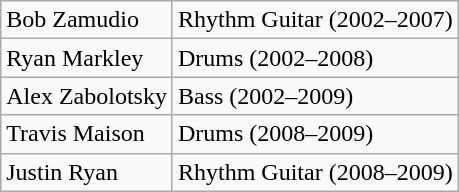<table class="wikitable">
<tr>
<td>Bob Zamudio</td>
<td>Rhythm Guitar (2002–2007)</td>
</tr>
<tr>
<td>Ryan Markley</td>
<td>Drums (2002–2008)</td>
</tr>
<tr>
<td>Alex Zabolotsky</td>
<td>Bass (2002–2009)</td>
</tr>
<tr>
<td>Travis Maison</td>
<td>Drums (2008–2009)</td>
</tr>
<tr>
<td>Justin Ryan</td>
<td>Rhythm Guitar (2008–2009)</td>
</tr>
</table>
